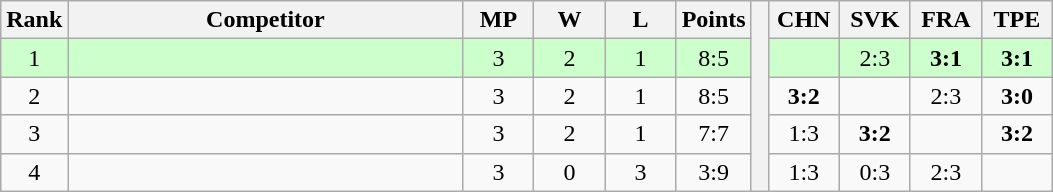<table class="wikitable" style="text-align:center">
<tr>
<th>Rank</th>
<th style="width:16em">Competitor</th>
<th style="width:2.5em">MP</th>
<th style="width:2.5em">W</th>
<th style="width:2.5em">L</th>
<th>Points</th>
<th rowspan="5"> </th>
<th style="width:2.5em">CHN</th>
<th style="width:2.5em">SVK</th>
<th style="width:2.5em">FRA</th>
<th style="width:2.5em">TPE</th>
</tr>
<tr style="background:#cfc;">
<td>1</td>
<td style="text-align:left"></td>
<td>3</td>
<td>2</td>
<td>1</td>
<td>8:5</td>
<td></td>
<td>2:3</td>
<td><strong>3:1</strong></td>
<td><strong>3:1</strong></td>
</tr>
<tr>
<td>2</td>
<td style="text-align:left"></td>
<td>3</td>
<td>2</td>
<td>1</td>
<td>8:5</td>
<td><strong>3:2</strong></td>
<td></td>
<td>2:3</td>
<td><strong>3:0</strong></td>
</tr>
<tr>
<td>3</td>
<td style="text-align:left"></td>
<td>3</td>
<td>2</td>
<td>1</td>
<td>7:7</td>
<td>1:3</td>
<td><strong>3:2</strong></td>
<td></td>
<td><strong>3:2</strong></td>
</tr>
<tr>
<td>4</td>
<td style="text-align:left"></td>
<td>3</td>
<td>0</td>
<td>3</td>
<td>3:9</td>
<td>1:3</td>
<td>0:3</td>
<td>2:3</td>
<td></td>
</tr>
</table>
